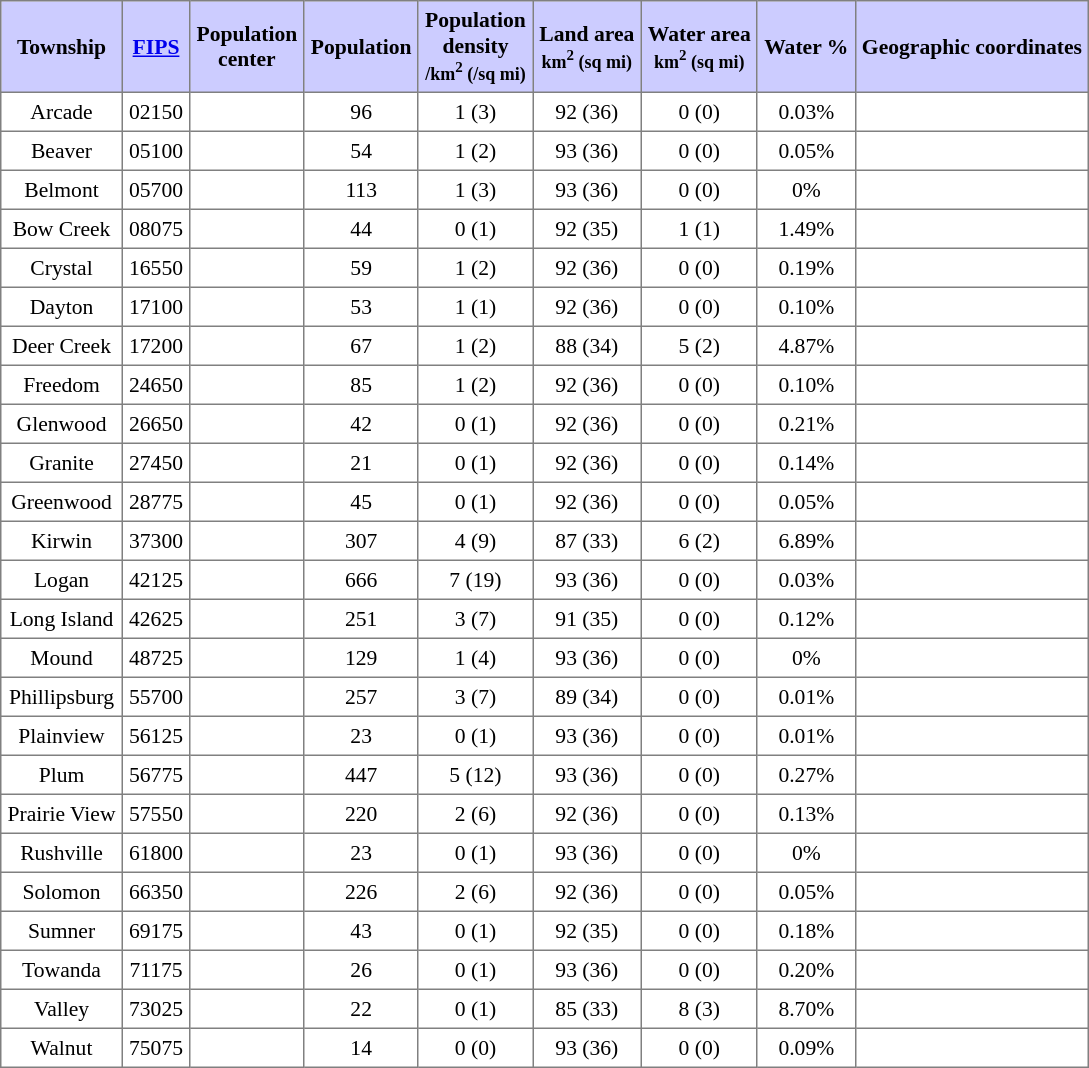<table class="toccolours" border=1 cellspacing=0 cellpadding=4 style="text-align:center; border-collapse:collapse; font-size:90%;">
<tr style="background:#ccccff">
<th>Township</th>
<th><a href='#'>FIPS</a></th>
<th>Population<br>center</th>
<th>Population</th>
<th>Population<br>density<br><small>/km<sup>2</sup> (/sq mi)</small></th>
<th>Land area<br><small>km<sup>2</sup> (sq mi)</small></th>
<th>Water area<br><small>km<sup>2</sup> (sq mi)</small></th>
<th>Water %</th>
<th>Geographic coordinates</th>
</tr>
<tr>
<td>Arcade</td>
<td>02150</td>
<td></td>
<td>96</td>
<td>1 (3)</td>
<td>92 (36)</td>
<td>0 (0)</td>
<td>0.03%</td>
<td></td>
</tr>
<tr>
<td>Beaver</td>
<td>05100</td>
<td></td>
<td>54</td>
<td>1 (2)</td>
<td>93 (36)</td>
<td>0 (0)</td>
<td>0.05%</td>
<td></td>
</tr>
<tr>
<td>Belmont</td>
<td>05700</td>
<td></td>
<td>113</td>
<td>1 (3)</td>
<td>93 (36)</td>
<td>0 (0)</td>
<td>0%</td>
<td></td>
</tr>
<tr>
<td>Bow Creek</td>
<td>08075</td>
<td></td>
<td>44</td>
<td>0 (1)</td>
<td>92 (35)</td>
<td>1 (1)</td>
<td>1.49%</td>
<td></td>
</tr>
<tr>
<td>Crystal</td>
<td>16550</td>
<td></td>
<td>59</td>
<td>1 (2)</td>
<td>92 (36)</td>
<td>0 (0)</td>
<td>0.19%</td>
<td></td>
</tr>
<tr>
<td>Dayton</td>
<td>17100</td>
<td></td>
<td>53</td>
<td>1 (1)</td>
<td>92 (36)</td>
<td>0 (0)</td>
<td>0.10%</td>
<td></td>
</tr>
<tr>
<td>Deer Creek</td>
<td>17200</td>
<td></td>
<td>67</td>
<td>1 (2)</td>
<td>88 (34)</td>
<td>5 (2)</td>
<td>4.87%</td>
<td></td>
</tr>
<tr>
<td>Freedom</td>
<td>24650</td>
<td></td>
<td>85</td>
<td>1 (2)</td>
<td>92 (36)</td>
<td>0 (0)</td>
<td>0.10%</td>
<td></td>
</tr>
<tr>
<td>Glenwood</td>
<td>26650</td>
<td></td>
<td>42</td>
<td>0 (1)</td>
<td>92 (36)</td>
<td>0 (0)</td>
<td>0.21%</td>
<td></td>
</tr>
<tr>
<td>Granite</td>
<td>27450</td>
<td></td>
<td>21</td>
<td>0 (1)</td>
<td>92 (36)</td>
<td>0 (0)</td>
<td>0.14%</td>
<td></td>
</tr>
<tr>
<td>Greenwood</td>
<td>28775</td>
<td></td>
<td>45</td>
<td>0 (1)</td>
<td>92 (36)</td>
<td>0 (0)</td>
<td>0.05%</td>
<td></td>
</tr>
<tr>
<td>Kirwin</td>
<td>37300</td>
<td></td>
<td>307</td>
<td>4 (9)</td>
<td>87 (33)</td>
<td>6 (2)</td>
<td>6.89%</td>
<td></td>
</tr>
<tr>
<td>Logan</td>
<td>42125</td>
<td></td>
<td>666</td>
<td>7 (19)</td>
<td>93 (36)</td>
<td>0 (0)</td>
<td>0.03%</td>
<td></td>
</tr>
<tr>
<td>Long Island</td>
<td>42625</td>
<td></td>
<td>251</td>
<td>3 (7)</td>
<td>91 (35)</td>
<td>0 (0)</td>
<td>0.12%</td>
<td></td>
</tr>
<tr>
<td>Mound</td>
<td>48725</td>
<td></td>
<td>129</td>
<td>1 (4)</td>
<td>93 (36)</td>
<td>0 (0)</td>
<td>0%</td>
<td></td>
</tr>
<tr>
<td>Phillipsburg</td>
<td>55700</td>
<td></td>
<td>257</td>
<td>3 (7)</td>
<td>89 (34)</td>
<td>0 (0)</td>
<td>0.01%</td>
<td></td>
</tr>
<tr>
<td>Plainview</td>
<td>56125</td>
<td></td>
<td>23</td>
<td>0 (1)</td>
<td>93 (36)</td>
<td>0 (0)</td>
<td>0.01%</td>
<td></td>
</tr>
<tr>
<td>Plum</td>
<td>56775</td>
<td></td>
<td>447</td>
<td>5 (12)</td>
<td>93 (36)</td>
<td>0 (0)</td>
<td>0.27%</td>
<td></td>
</tr>
<tr>
<td>Prairie View</td>
<td>57550</td>
<td></td>
<td>220</td>
<td>2 (6)</td>
<td>92 (36)</td>
<td>0 (0)</td>
<td>0.13%</td>
<td></td>
</tr>
<tr>
<td>Rushville</td>
<td>61800</td>
<td></td>
<td>23</td>
<td>0 (1)</td>
<td>93 (36)</td>
<td>0 (0)</td>
<td>0%</td>
<td></td>
</tr>
<tr>
<td>Solomon</td>
<td>66350</td>
<td></td>
<td>226</td>
<td>2 (6)</td>
<td>92 (36)</td>
<td>0 (0)</td>
<td>0.05%</td>
<td></td>
</tr>
<tr>
<td>Sumner</td>
<td>69175</td>
<td></td>
<td>43</td>
<td>0 (1)</td>
<td>92 (35)</td>
<td>0 (0)</td>
<td>0.18%</td>
<td></td>
</tr>
<tr>
<td>Towanda</td>
<td>71175</td>
<td></td>
<td>26</td>
<td>0 (1)</td>
<td>93 (36)</td>
<td>0 (0)</td>
<td>0.20%</td>
<td></td>
</tr>
<tr>
<td>Valley</td>
<td>73025</td>
<td></td>
<td>22</td>
<td>0 (1)</td>
<td>85 (33)</td>
<td>8 (3)</td>
<td>8.70%</td>
<td></td>
</tr>
<tr>
<td>Walnut</td>
<td>75075</td>
<td></td>
<td>14</td>
<td>0 (0)</td>
<td>93 (36)</td>
<td>0 (0)</td>
<td>0.09%</td>
<td></td>
</tr>
</table>
